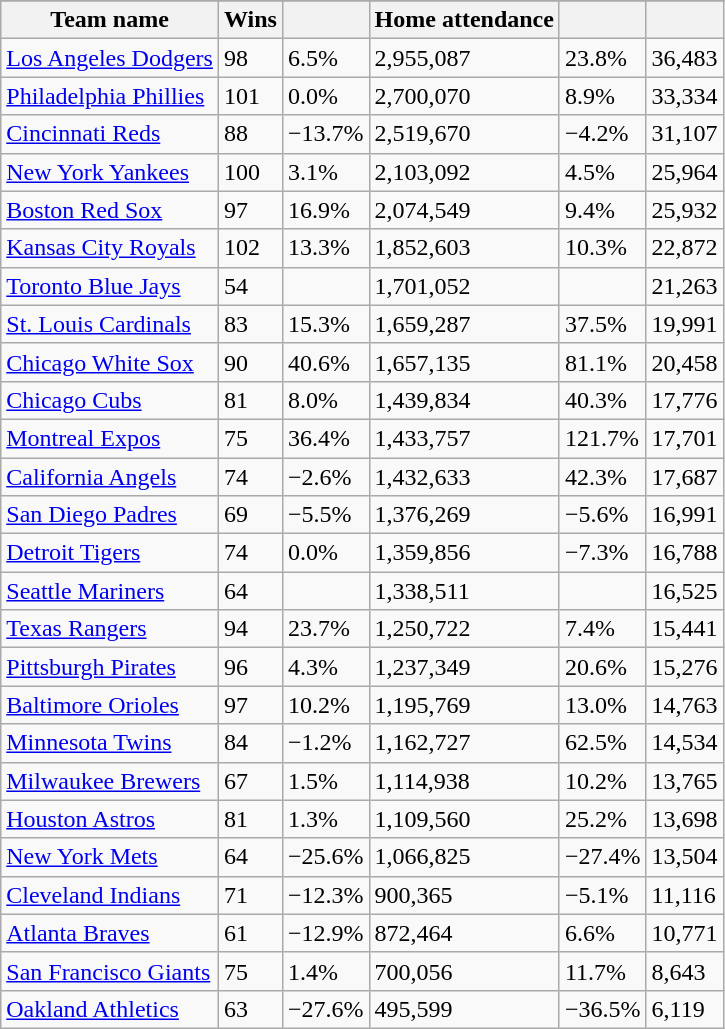<table class="wikitable sortable">
<tr style="text-align:center; font-size:larger;">
</tr>
<tr>
<th>Team name</th>
<th>Wins</th>
<th></th>
<th>Home attendance</th>
<th></th>
<th></th>
</tr>
<tr>
<td><a href='#'>Los Angeles Dodgers</a></td>
<td>98</td>
<td>6.5%</td>
<td>2,955,087</td>
<td>23.8%</td>
<td>36,483</td>
</tr>
<tr>
<td><a href='#'>Philadelphia Phillies</a></td>
<td>101</td>
<td>0.0%</td>
<td>2,700,070</td>
<td>8.9%</td>
<td>33,334</td>
</tr>
<tr>
<td><a href='#'>Cincinnati Reds</a></td>
<td>88</td>
<td>−13.7%</td>
<td>2,519,670</td>
<td>−4.2%</td>
<td>31,107</td>
</tr>
<tr>
<td><a href='#'>New York Yankees</a></td>
<td>100</td>
<td>3.1%</td>
<td>2,103,092</td>
<td>4.5%</td>
<td>25,964</td>
</tr>
<tr>
<td><a href='#'>Boston Red Sox</a></td>
<td>97</td>
<td>16.9%</td>
<td>2,074,549</td>
<td>9.4%</td>
<td>25,932</td>
</tr>
<tr>
<td><a href='#'>Kansas City Royals</a></td>
<td>102</td>
<td>13.3%</td>
<td>1,852,603</td>
<td>10.3%</td>
<td>22,872</td>
</tr>
<tr>
<td><a href='#'>Toronto Blue Jays</a></td>
<td>54</td>
<td></td>
<td>1,701,052</td>
<td></td>
<td>21,263</td>
</tr>
<tr>
<td><a href='#'>St. Louis Cardinals</a></td>
<td>83</td>
<td>15.3%</td>
<td>1,659,287</td>
<td>37.5%</td>
<td>19,991</td>
</tr>
<tr>
<td><a href='#'>Chicago White Sox</a></td>
<td>90</td>
<td>40.6%</td>
<td>1,657,135</td>
<td>81.1%</td>
<td>20,458</td>
</tr>
<tr>
<td><a href='#'>Chicago Cubs</a></td>
<td>81</td>
<td>8.0%</td>
<td>1,439,834</td>
<td>40.3%</td>
<td>17,776</td>
</tr>
<tr>
<td><a href='#'>Montreal Expos</a></td>
<td>75</td>
<td>36.4%</td>
<td>1,433,757</td>
<td>121.7%</td>
<td>17,701</td>
</tr>
<tr>
<td><a href='#'>California Angels</a></td>
<td>74</td>
<td>−2.6%</td>
<td>1,432,633</td>
<td>42.3%</td>
<td>17,687</td>
</tr>
<tr>
<td><a href='#'>San Diego Padres</a></td>
<td>69</td>
<td>−5.5%</td>
<td>1,376,269</td>
<td>−5.6%</td>
<td>16,991</td>
</tr>
<tr>
<td><a href='#'>Detroit Tigers</a></td>
<td>74</td>
<td>0.0%</td>
<td>1,359,856</td>
<td>−7.3%</td>
<td>16,788</td>
</tr>
<tr>
<td><a href='#'>Seattle Mariners</a></td>
<td>64</td>
<td></td>
<td>1,338,511</td>
<td></td>
<td>16,525</td>
</tr>
<tr>
<td><a href='#'>Texas Rangers</a></td>
<td>94</td>
<td>23.7%</td>
<td>1,250,722</td>
<td>7.4%</td>
<td>15,441</td>
</tr>
<tr>
<td><a href='#'>Pittsburgh Pirates</a></td>
<td>96</td>
<td>4.3%</td>
<td>1,237,349</td>
<td>20.6%</td>
<td>15,276</td>
</tr>
<tr>
<td><a href='#'>Baltimore Orioles</a></td>
<td>97</td>
<td>10.2%</td>
<td>1,195,769</td>
<td>13.0%</td>
<td>14,763</td>
</tr>
<tr>
<td><a href='#'>Minnesota Twins</a></td>
<td>84</td>
<td>−1.2%</td>
<td>1,162,727</td>
<td>62.5%</td>
<td>14,534</td>
</tr>
<tr>
<td><a href='#'>Milwaukee Brewers</a></td>
<td>67</td>
<td>1.5%</td>
<td>1,114,938</td>
<td>10.2%</td>
<td>13,765</td>
</tr>
<tr>
<td><a href='#'>Houston Astros</a></td>
<td>81</td>
<td>1.3%</td>
<td>1,109,560</td>
<td>25.2%</td>
<td>13,698</td>
</tr>
<tr>
<td><a href='#'>New York Mets</a></td>
<td>64</td>
<td>−25.6%</td>
<td>1,066,825</td>
<td>−27.4%</td>
<td>13,504</td>
</tr>
<tr>
<td><a href='#'>Cleveland Indians</a></td>
<td>71</td>
<td>−12.3%</td>
<td>900,365</td>
<td>−5.1%</td>
<td>11,116</td>
</tr>
<tr>
<td><a href='#'>Atlanta Braves</a></td>
<td>61</td>
<td>−12.9%</td>
<td>872,464</td>
<td>6.6%</td>
<td>10,771</td>
</tr>
<tr>
<td><a href='#'>San Francisco Giants</a></td>
<td>75</td>
<td>1.4%</td>
<td>700,056</td>
<td>11.7%</td>
<td>8,643</td>
</tr>
<tr>
<td><a href='#'>Oakland Athletics</a></td>
<td>63</td>
<td>−27.6%</td>
<td>495,599</td>
<td>−36.5%</td>
<td>6,119</td>
</tr>
</table>
